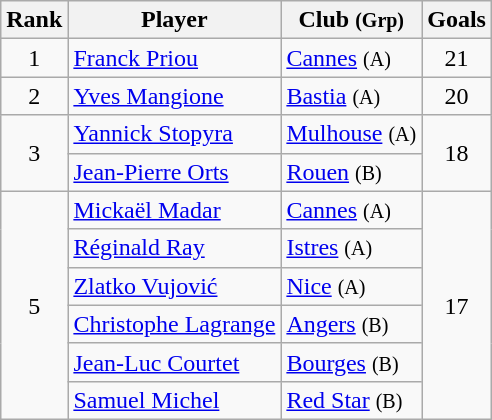<table class="wikitable" style="text-align:center">
<tr>
<th>Rank</th>
<th>Player</th>
<th>Club <small>(Grp)</small></th>
<th>Goals</th>
</tr>
<tr>
<td>1</td>
<td align="left"> <a href='#'>Franck Priou</a></td>
<td align="left"><a href='#'>Cannes</a> <small>(A)</small></td>
<td>21</td>
</tr>
<tr>
<td>2</td>
<td align="left"> <a href='#'>Yves Mangione</a></td>
<td align="left"><a href='#'>Bastia</a> <small>(A)</small></td>
<td>20</td>
</tr>
<tr>
<td rowspan="2">3</td>
<td align="left"> <a href='#'>Yannick Stopyra</a></td>
<td align="left"><a href='#'>Mulhouse</a> <small>(A)</small></td>
<td rowspan="2">18</td>
</tr>
<tr>
<td align="left"> <a href='#'>Jean-Pierre Orts</a></td>
<td align="left"><a href='#'>Rouen</a> <small>(B)</small></td>
</tr>
<tr>
<td rowspan="6">5</td>
<td align="left"> <a href='#'>Mickaël Madar</a></td>
<td align="left"><a href='#'>Cannes</a> <small>(A)</small></td>
<td rowspan="6">17</td>
</tr>
<tr>
<td align="left"> <a href='#'>Réginald Ray</a></td>
<td align="left"><a href='#'>Istres</a> <small>(A)</small></td>
</tr>
<tr>
<td align="left"> <a href='#'>Zlatko Vujović</a></td>
<td align="left"><a href='#'>Nice</a> <small>(A)</small></td>
</tr>
<tr>
<td align="left"> <a href='#'>Christophe Lagrange</a></td>
<td align="left"><a href='#'>Angers</a> <small>(B)</small></td>
</tr>
<tr>
<td align="left"> <a href='#'>Jean-Luc Courtet</a></td>
<td align="left"><a href='#'>Bourges</a> <small>(B)</small></td>
</tr>
<tr>
<td align="left"> <a href='#'>Samuel Michel</a></td>
<td align="left"><a href='#'>Red Star</a> <small>(B)</small></td>
</tr>
</table>
